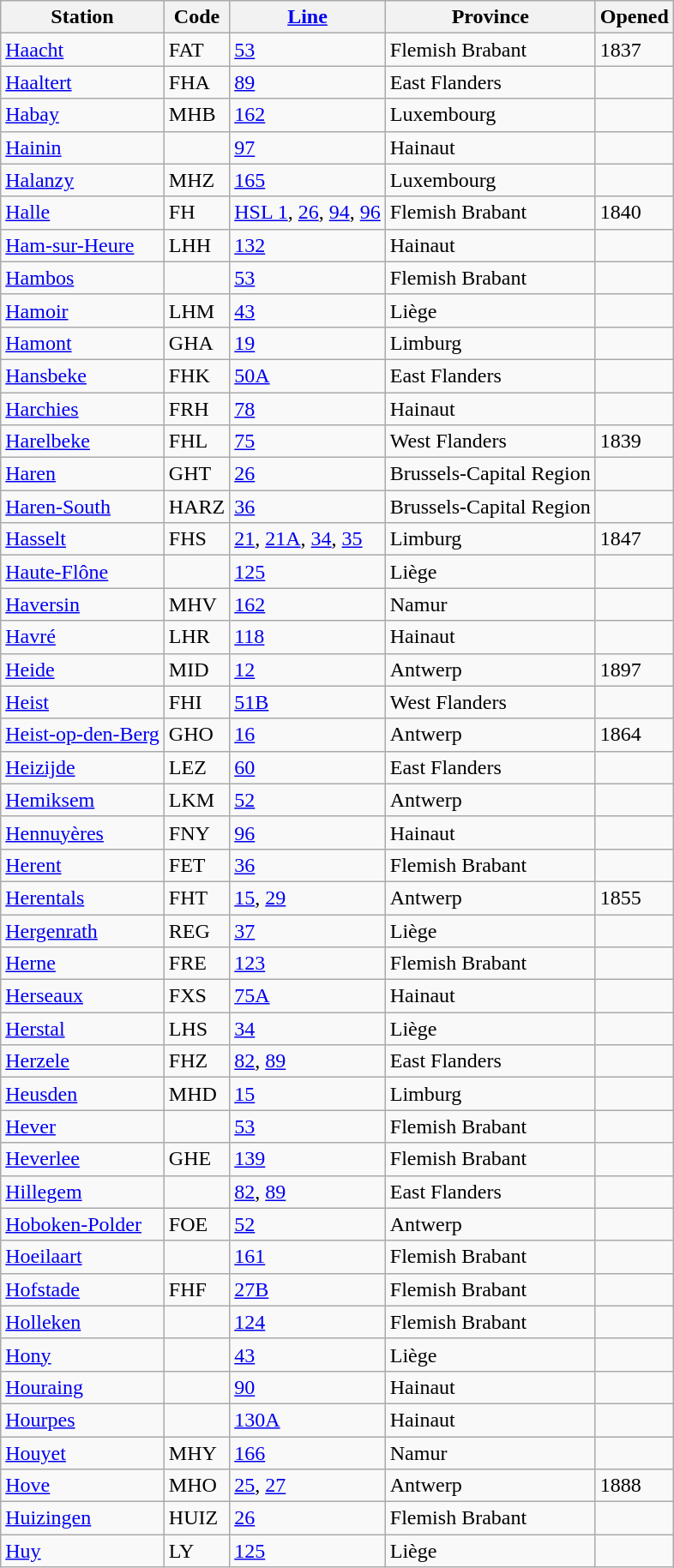<table class="wikitable sortable">
<tr>
<th>Station</th>
<th>Code</th>
<th><a href='#'>Line</a></th>
<th>Province</th>
<th>Opened</th>
</tr>
<tr>
<td><a href='#'>Haacht</a></td>
<td>FAT</td>
<td><a href='#'>53</a></td>
<td>Flemish Brabant</td>
<td>1837</td>
</tr>
<tr>
<td><a href='#'>Haaltert</a></td>
<td>FHA</td>
<td><a href='#'>89</a></td>
<td>East Flanders</td>
<td></td>
</tr>
<tr>
<td><a href='#'>Habay</a></td>
<td>MHB</td>
<td><a href='#'>162</a></td>
<td>Luxembourg</td>
<td></td>
</tr>
<tr>
<td><a href='#'>Hainin</a></td>
<td></td>
<td><a href='#'>97</a></td>
<td>Hainaut</td>
<td></td>
</tr>
<tr>
<td><a href='#'>Halanzy</a></td>
<td>MHZ</td>
<td><a href='#'>165</a></td>
<td>Luxembourg</td>
<td></td>
</tr>
<tr>
<td><a href='#'>Halle</a></td>
<td>FH</td>
<td><a href='#'>HSL 1</a>, <a href='#'>26</a>, <a href='#'>94</a>, <a href='#'>96</a></td>
<td>Flemish Brabant</td>
<td>1840</td>
</tr>
<tr>
<td><a href='#'>Ham-sur-Heure</a></td>
<td>LHH</td>
<td><a href='#'>132</a></td>
<td>Hainaut</td>
<td></td>
</tr>
<tr>
<td><a href='#'>Hambos</a></td>
<td></td>
<td><a href='#'>53</a></td>
<td>Flemish Brabant</td>
<td></td>
</tr>
<tr>
<td><a href='#'>Hamoir</a></td>
<td>LHM</td>
<td><a href='#'>43</a></td>
<td>Liège</td>
<td></td>
</tr>
<tr>
<td><a href='#'>Hamont</a></td>
<td>GHA</td>
<td><a href='#'>19</a></td>
<td>Limburg</td>
<td></td>
</tr>
<tr>
<td><a href='#'>Hansbeke</a></td>
<td>FHK</td>
<td><a href='#'>50A</a></td>
<td>East Flanders</td>
<td></td>
</tr>
<tr>
<td><a href='#'>Harchies</a></td>
<td>FRH</td>
<td><a href='#'>78</a></td>
<td>Hainaut</td>
<td></td>
</tr>
<tr>
<td><a href='#'>Harelbeke</a></td>
<td>FHL</td>
<td><a href='#'>75</a></td>
<td>West Flanders</td>
<td>1839</td>
</tr>
<tr>
<td><a href='#'>Haren</a></td>
<td>GHT</td>
<td><a href='#'>26</a></td>
<td>Brussels-Capital Region</td>
<td></td>
</tr>
<tr>
<td><a href='#'>Haren-South</a></td>
<td>HARZ</td>
<td><a href='#'>36</a></td>
<td>Brussels-Capital Region</td>
<td></td>
</tr>
<tr>
<td><a href='#'>Hasselt</a></td>
<td>FHS</td>
<td><a href='#'>21</a>, <a href='#'>21A</a>, <a href='#'>34</a>, <a href='#'>35</a></td>
<td>Limburg</td>
<td>1847</td>
</tr>
<tr>
<td><a href='#'>Haute-Flône</a></td>
<td></td>
<td><a href='#'>125</a></td>
<td>Liège</td>
<td></td>
</tr>
<tr>
<td><a href='#'>Haversin</a></td>
<td>MHV</td>
<td><a href='#'>162</a></td>
<td>Namur</td>
<td></td>
</tr>
<tr>
<td><a href='#'>Havré</a></td>
<td>LHR</td>
<td><a href='#'>118</a></td>
<td>Hainaut</td>
<td></td>
</tr>
<tr>
<td><a href='#'>Heide</a></td>
<td>MID</td>
<td><a href='#'>12</a></td>
<td>Antwerp</td>
<td>1897</td>
</tr>
<tr>
<td><a href='#'>Heist</a></td>
<td>FHI</td>
<td><a href='#'>51B</a></td>
<td>West Flanders</td>
<td></td>
</tr>
<tr>
<td><a href='#'>Heist-op-den-Berg</a></td>
<td>GHO</td>
<td><a href='#'>16</a></td>
<td>Antwerp</td>
<td>1864</td>
</tr>
<tr>
<td><a href='#'>Heizijde</a></td>
<td>LEZ</td>
<td><a href='#'>60</a></td>
<td>East Flanders</td>
<td></td>
</tr>
<tr>
<td><a href='#'>Hemiksem</a></td>
<td>LKM</td>
<td><a href='#'>52</a></td>
<td>Antwerp</td>
<td></td>
</tr>
<tr>
<td><a href='#'>Hennuyères</a></td>
<td>FNY</td>
<td><a href='#'>96</a></td>
<td>Hainaut</td>
<td></td>
</tr>
<tr>
<td><a href='#'>Herent</a></td>
<td>FET</td>
<td><a href='#'>36</a></td>
<td>Flemish Brabant</td>
<td></td>
</tr>
<tr>
<td><a href='#'>Herentals</a></td>
<td>FHT</td>
<td><a href='#'>15</a>, <a href='#'>29</a></td>
<td>Antwerp</td>
<td>1855</td>
</tr>
<tr>
<td><a href='#'>Hergenrath</a></td>
<td>REG</td>
<td><a href='#'>37</a></td>
<td>Liège</td>
<td></td>
</tr>
<tr>
<td><a href='#'>Herne</a></td>
<td>FRE</td>
<td><a href='#'>123</a></td>
<td>Flemish Brabant</td>
<td></td>
</tr>
<tr>
<td><a href='#'>Herseaux</a></td>
<td>FXS</td>
<td><a href='#'>75A</a></td>
<td>Hainaut</td>
<td></td>
</tr>
<tr>
<td><a href='#'>Herstal</a></td>
<td>LHS</td>
<td><a href='#'>34</a></td>
<td>Liège</td>
<td></td>
</tr>
<tr>
<td><a href='#'>Herzele</a></td>
<td>FHZ</td>
<td><a href='#'>82</a>, <a href='#'>89</a></td>
<td>East Flanders</td>
<td></td>
</tr>
<tr>
<td><a href='#'>Heusden</a></td>
<td>MHD</td>
<td><a href='#'>15</a></td>
<td>Limburg</td>
<td></td>
</tr>
<tr>
<td><a href='#'>Hever</a></td>
<td></td>
<td><a href='#'>53</a></td>
<td>Flemish Brabant</td>
<td></td>
</tr>
<tr>
<td><a href='#'>Heverlee</a></td>
<td>GHE</td>
<td><a href='#'>139</a></td>
<td>Flemish Brabant</td>
<td></td>
</tr>
<tr>
<td><a href='#'>Hillegem</a></td>
<td></td>
<td><a href='#'>82</a>, <a href='#'>89</a></td>
<td>East Flanders</td>
<td></td>
</tr>
<tr>
<td><a href='#'>Hoboken-Polder</a></td>
<td>FOE</td>
<td><a href='#'>52</a></td>
<td>Antwerp</td>
<td></td>
</tr>
<tr>
<td><a href='#'>Hoeilaart</a></td>
<td></td>
<td><a href='#'>161</a></td>
<td>Flemish Brabant</td>
<td></td>
</tr>
<tr>
<td><a href='#'>Hofstade</a></td>
<td>FHF</td>
<td><a href='#'>27B</a></td>
<td>Flemish Brabant</td>
<td></td>
</tr>
<tr>
<td><a href='#'>Holleken</a></td>
<td></td>
<td><a href='#'>124</a></td>
<td>Flemish Brabant</td>
<td></td>
</tr>
<tr>
<td><a href='#'>Hony</a></td>
<td></td>
<td><a href='#'>43</a></td>
<td>Liège</td>
<td></td>
</tr>
<tr>
<td><a href='#'>Houraing</a></td>
<td></td>
<td><a href='#'>90</a></td>
<td>Hainaut</td>
<td></td>
</tr>
<tr>
<td><a href='#'>Hourpes</a></td>
<td></td>
<td><a href='#'>130A</a></td>
<td>Hainaut</td>
<td></td>
</tr>
<tr>
<td><a href='#'>Houyet</a></td>
<td>MHY</td>
<td><a href='#'>166</a></td>
<td>Namur</td>
<td></td>
</tr>
<tr>
<td><a href='#'>Hove</a></td>
<td>MHO</td>
<td><a href='#'>25</a>, <a href='#'>27</a></td>
<td>Antwerp</td>
<td>1888</td>
</tr>
<tr>
<td><a href='#'>Huizingen</a></td>
<td>HUIZ</td>
<td><a href='#'>26</a></td>
<td>Flemish Brabant</td>
<td></td>
</tr>
<tr>
<td><a href='#'>Huy</a></td>
<td>LY</td>
<td><a href='#'>125</a></td>
<td>Liège</td>
<td></td>
</tr>
</table>
